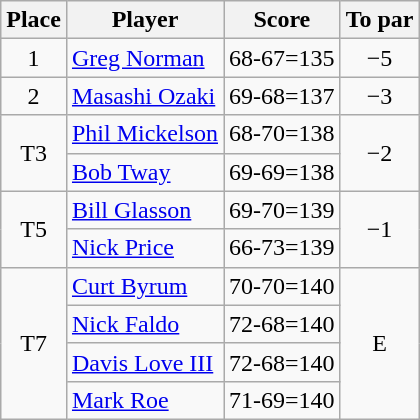<table class="wikitable">
<tr>
<th>Place</th>
<th>Player</th>
<th>Score</th>
<th>To par</th>
</tr>
<tr>
<td align=center>1</td>
<td> <a href='#'>Greg Norman</a></td>
<td align=center>68-67=135</td>
<td align=center>−5</td>
</tr>
<tr>
<td align=center>2</td>
<td> <a href='#'>Masashi Ozaki</a></td>
<td align=center>69-68=137</td>
<td align=center>−3</td>
</tr>
<tr>
<td rowspan="2" align=center>T3</td>
<td> <a href='#'>Phil Mickelson</a></td>
<td align=center>68-70=138</td>
<td rowspan="2" align=center>−2</td>
</tr>
<tr>
<td> <a href='#'>Bob Tway</a></td>
<td align=center>69-69=138</td>
</tr>
<tr>
<td rowspan="2" align=center>T5</td>
<td> <a href='#'>Bill Glasson</a></td>
<td align=center>69-70=139</td>
<td rowspan="2" align=center>−1</td>
</tr>
<tr>
<td> <a href='#'>Nick Price</a></td>
<td align=center>66-73=139</td>
</tr>
<tr>
<td rowspan="4" align=center>T7</td>
<td> <a href='#'>Curt Byrum</a></td>
<td align=center>70-70=140</td>
<td rowspan="4" align=center>E</td>
</tr>
<tr>
<td> <a href='#'>Nick Faldo</a></td>
<td align=center>72-68=140</td>
</tr>
<tr>
<td> <a href='#'>Davis Love III</a></td>
<td align=center>72-68=140</td>
</tr>
<tr>
<td> <a href='#'>Mark Roe</a></td>
<td align=center>71-69=140</td>
</tr>
</table>
